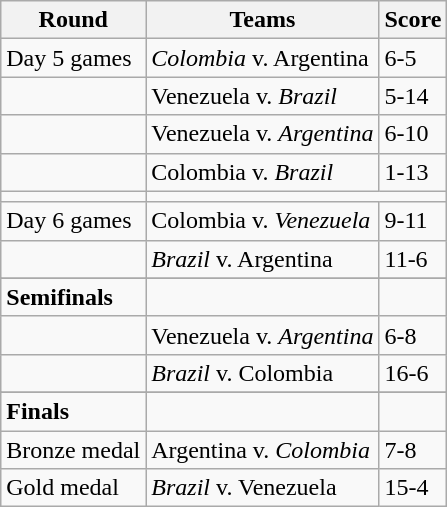<table class="wikitable">
<tr>
<th>Round</th>
<th>Teams</th>
<th>Score</th>
</tr>
<tr>
<td>Day 5 games</td>
<td><em>Colombia</em> v. Argentina</td>
<td>6-5</td>
</tr>
<tr>
<td></td>
<td>Venezuela v. <em>Brazil</em></td>
<td>5-14</td>
</tr>
<tr>
<td></td>
<td>Venezuela v. <em>Argentina</em></td>
<td>6-10</td>
</tr>
<tr>
<td></td>
<td>Colombia v. <em>Brazil</em></td>
<td>1-13</td>
</tr>
<tr>
<td></td>
</tr>
<tr>
<td>Day 6 games</td>
<td>Colombia v. <em>Venezuela</em></td>
<td>9-11</td>
</tr>
<tr>
<td></td>
<td><em>Brazil</em> v. Argentina</td>
<td>11-6</td>
</tr>
<tr>
</tr>
<tr>
<td><strong>Semifinals</strong></td>
<td></td>
<td></td>
</tr>
<tr>
<td></td>
<td>Venezuela v. <em>Argentina</em></td>
<td>6-8</td>
</tr>
<tr>
<td></td>
<td><em>Brazil</em> v. Colombia</td>
<td>16-6</td>
</tr>
<tr>
</tr>
<tr>
<td><strong>Finals</strong></td>
<td></td>
<td></td>
</tr>
<tr>
<td>Bronze medal</td>
<td>Argentina v. <em>Colombia</em></td>
<td>7-8</td>
</tr>
<tr>
<td>Gold medal</td>
<td><em>Brazil</em> v. Venezuela</td>
<td>15-4</td>
</tr>
</table>
